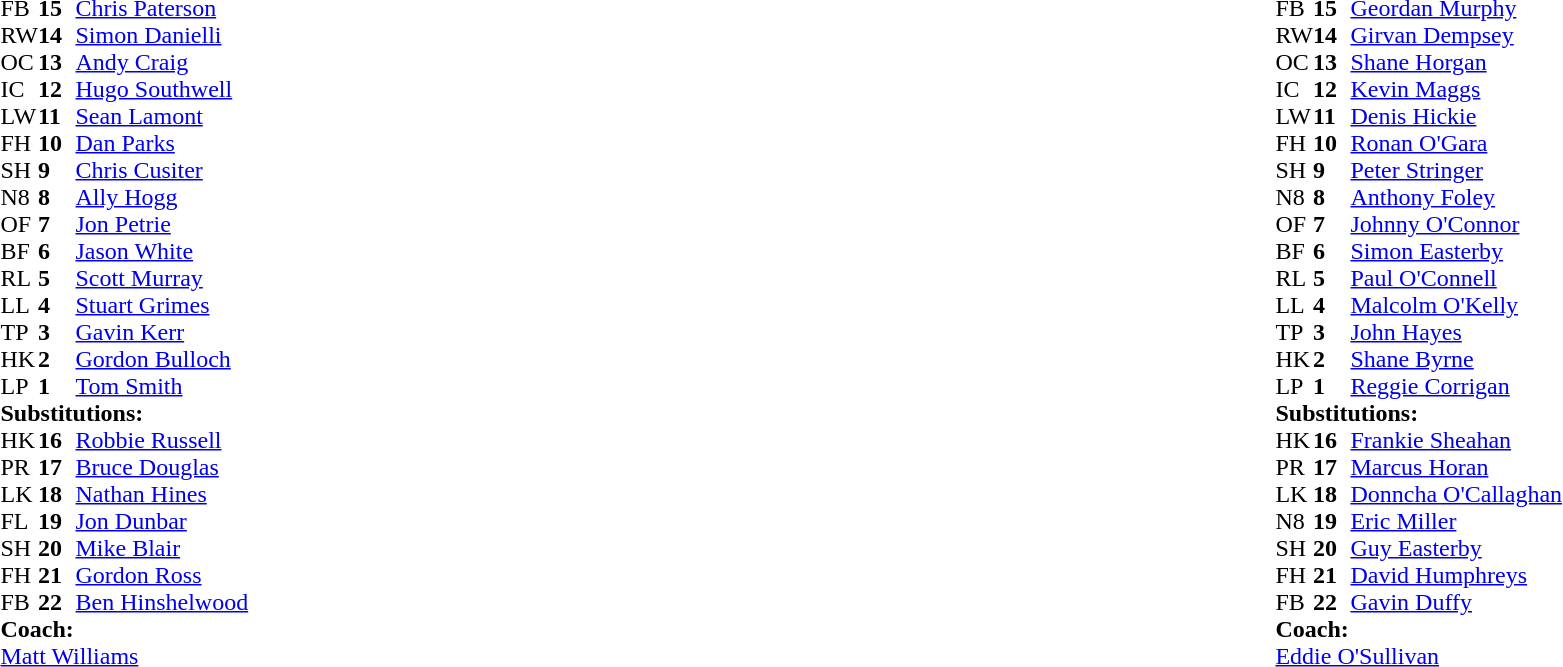<table width="100%">
<tr>
<td style="vertical-align:top" width="50%"><br><table cellspacing="0" cellpadding="0">
<tr>
<th width="25"></th>
<th width="25"></th>
</tr>
<tr>
<td>FB</td>
<td><strong>15</strong></td>
<td><a href='#'>Chris Paterson</a></td>
</tr>
<tr>
<td>RW</td>
<td><strong>14</strong></td>
<td><a href='#'>Simon Danielli</a></td>
</tr>
<tr>
<td>OC</td>
<td><strong>13</strong></td>
<td><a href='#'>Andy Craig</a></td>
</tr>
<tr>
<td>IC</td>
<td><strong>12</strong></td>
<td><a href='#'>Hugo Southwell</a></td>
</tr>
<tr>
<td>LW</td>
<td><strong>11</strong></td>
<td><a href='#'>Sean Lamont</a></td>
</tr>
<tr>
<td>FH</td>
<td><strong>10</strong></td>
<td><a href='#'>Dan Parks</a></td>
</tr>
<tr>
<td>SH</td>
<td><strong>9</strong></td>
<td><a href='#'>Chris Cusiter</a></td>
<td></td>
<td colspan="2"></td>
<td></td>
</tr>
<tr>
<td>N8</td>
<td><strong>8</strong></td>
<td><a href='#'>Ally Hogg</a></td>
</tr>
<tr>
<td>OF</td>
<td><strong>7</strong></td>
<td><a href='#'>Jon Petrie</a></td>
</tr>
<tr>
<td>BF</td>
<td><strong>6</strong></td>
<td><a href='#'>Jason White</a></td>
</tr>
<tr>
<td>RL</td>
<td><strong>5</strong></td>
<td><a href='#'>Scott Murray</a></td>
<td></td>
<td></td>
</tr>
<tr>
<td>LL</td>
<td><strong>4</strong></td>
<td><a href='#'>Stuart Grimes</a></td>
</tr>
<tr>
<td>TP</td>
<td><strong>3</strong></td>
<td><a href='#'>Gavin Kerr</a></td>
<td></td>
<td></td>
</tr>
<tr>
<td>HK</td>
<td><strong>2</strong></td>
<td><a href='#'>Gordon Bulloch</a></td>
</tr>
<tr>
<td>LP</td>
<td><strong>1</strong></td>
<td><a href='#'>Tom Smith</a></td>
</tr>
<tr>
<td colspan="4"><strong>Substitutions:</strong></td>
</tr>
<tr>
<td>HK</td>
<td><strong>16</strong></td>
<td><a href='#'>Robbie Russell</a></td>
</tr>
<tr>
<td>PR</td>
<td><strong>17</strong></td>
<td><a href='#'>Bruce Douglas</a></td>
<td></td>
<td></td>
</tr>
<tr>
<td>LK</td>
<td><strong>18</strong></td>
<td><a href='#'>Nathan Hines</a></td>
<td></td>
<td></td>
</tr>
<tr>
<td>FL</td>
<td><strong>19</strong></td>
<td><a href='#'>Jon Dunbar</a></td>
</tr>
<tr>
<td>SH</td>
<td><strong>20</strong></td>
<td><a href='#'>Mike Blair</a></td>
<td></td>
<td></td>
<td></td>
<td></td>
</tr>
<tr>
<td>FH</td>
<td><strong>21</strong></td>
<td><a href='#'>Gordon Ross</a></td>
</tr>
<tr>
<td>FB</td>
<td><strong>22</strong></td>
<td><a href='#'>Ben Hinshelwood</a></td>
</tr>
<tr>
<td colspan="4"><strong>Coach:</strong></td>
</tr>
<tr>
<td colspan="4"><a href='#'>Matt Williams</a></td>
</tr>
</table>
</td>
<td style="vertical-align:top"></td>
<td style="vertical-align:top" width="50%"><br><table cellspacing="0" cellpadding="0" align="center">
<tr>
<th width="25"></th>
<th width="25"></th>
</tr>
<tr>
<td>FB</td>
<td><strong>15</strong></td>
<td><a href='#'>Geordan Murphy</a></td>
</tr>
<tr>
<td>RW</td>
<td><strong>14</strong></td>
<td><a href='#'>Girvan Dempsey</a></td>
</tr>
<tr>
<td>OC</td>
<td><strong>13</strong></td>
<td><a href='#'>Shane Horgan</a></td>
</tr>
<tr>
<td>IC</td>
<td><strong>12</strong></td>
<td><a href='#'>Kevin Maggs</a></td>
</tr>
<tr>
<td>LW</td>
<td><strong>11</strong></td>
<td><a href='#'>Denis Hickie</a></td>
<td></td>
<td></td>
</tr>
<tr>
<td>FH</td>
<td><strong>10</strong></td>
<td><a href='#'>Ronan O'Gara</a></td>
<td></td>
<td></td>
</tr>
<tr>
<td>SH</td>
<td><strong>9</strong></td>
<td><a href='#'>Peter Stringer</a></td>
<td></td>
<td></td>
</tr>
<tr>
<td>N8</td>
<td><strong>8</strong></td>
<td><a href='#'>Anthony Foley</a></td>
</tr>
<tr>
<td>OF</td>
<td><strong>7</strong></td>
<td><a href='#'>Johnny O'Connor</a></td>
<td></td>
<td></td>
</tr>
<tr>
<td>BF</td>
<td><strong>6</strong></td>
<td><a href='#'>Simon Easterby</a></td>
</tr>
<tr>
<td>RL</td>
<td><strong>5</strong></td>
<td><a href='#'>Paul O'Connell</a></td>
</tr>
<tr>
<td>LL</td>
<td><strong>4</strong></td>
<td><a href='#'>Malcolm O'Kelly</a></td>
<td></td>
<td></td>
</tr>
<tr>
<td>TP</td>
<td><strong>3</strong></td>
<td><a href='#'>John Hayes</a></td>
</tr>
<tr>
<td>HK</td>
<td><strong>2</strong></td>
<td><a href='#'>Shane Byrne</a></td>
<td></td>
<td></td>
</tr>
<tr>
<td>LP</td>
<td><strong>1</strong></td>
<td><a href='#'>Reggie Corrigan</a></td>
<td></td>
<td></td>
</tr>
<tr>
<td colspan="4"><strong>Substitutions:</strong></td>
</tr>
<tr>
<td>HK</td>
<td><strong>16</strong></td>
<td><a href='#'>Frankie Sheahan</a></td>
<td></td>
<td></td>
</tr>
<tr>
<td>PR</td>
<td><strong>17</strong></td>
<td><a href='#'>Marcus Horan</a></td>
<td></td>
<td></td>
</tr>
<tr>
<td>LK</td>
<td><strong>18</strong></td>
<td><a href='#'>Donncha O'Callaghan</a></td>
<td></td>
<td></td>
</tr>
<tr>
<td>N8</td>
<td><strong>19</strong></td>
<td><a href='#'>Eric Miller</a></td>
<td></td>
<td></td>
</tr>
<tr>
<td>SH</td>
<td><strong>20</strong></td>
<td><a href='#'>Guy Easterby</a></td>
<td></td>
<td></td>
</tr>
<tr>
<td>FH</td>
<td><strong>21</strong></td>
<td><a href='#'>David Humphreys</a></td>
<td></td>
<td></td>
</tr>
<tr>
<td>FB</td>
<td><strong>22</strong></td>
<td><a href='#'>Gavin Duffy</a></td>
<td></td>
<td></td>
</tr>
<tr>
<td colspan="4"><strong>Coach:</strong></td>
</tr>
<tr>
<td colspan="4"><a href='#'>Eddie O'Sullivan</a></td>
</tr>
</table>
</td>
</tr>
</table>
